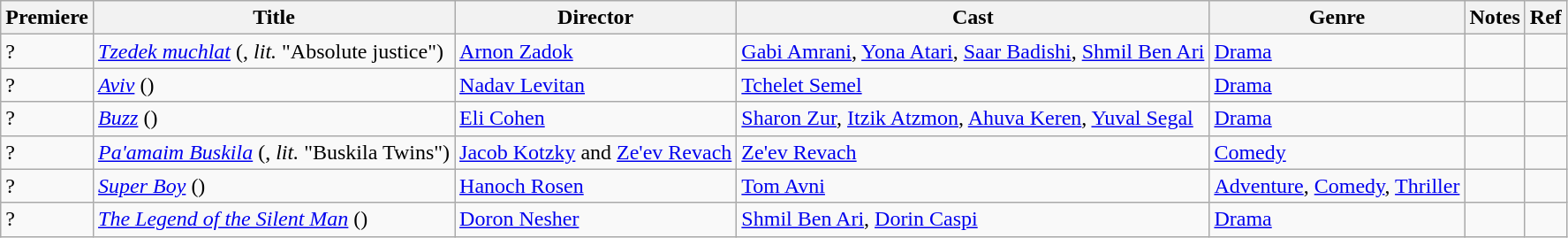<table class="wikitable">
<tr>
<th>Premiere</th>
<th>Title</th>
<th>Director</th>
<th>Cast</th>
<th>Genre</th>
<th>Notes</th>
<th>Ref</th>
</tr>
<tr>
<td>?</td>
<td><em><a href='#'>Tzedek muchlat</a></em> (, <em>lit.</em> "Absolute justice")</td>
<td><a href='#'>Arnon Zadok</a></td>
<td><a href='#'>Gabi Amrani</a>, <a href='#'>Yona Atari</a>, <a href='#'>Saar Badishi</a>, <a href='#'>Shmil Ben Ari</a></td>
<td><a href='#'>Drama</a></td>
<td></td>
<td></td>
</tr>
<tr>
<td>?</td>
<td><em><a href='#'>Aviv</a></em> ()</td>
<td><a href='#'>Nadav Levitan</a></td>
<td><a href='#'>Tchelet Semel</a></td>
<td><a href='#'>Drama</a></td>
<td></td>
<td></td>
</tr>
<tr>
<td>?</td>
<td><em><a href='#'>Buzz</a></em> ()</td>
<td><a href='#'>Eli Cohen</a></td>
<td><a href='#'>Sharon Zur</a>, <a href='#'>Itzik Atzmon</a>, <a href='#'>Ahuva Keren</a>, <a href='#'>Yuval Segal</a></td>
<td><a href='#'>Drama</a></td>
<td></td>
<td></td>
</tr>
<tr>
<td>?</td>
<td><em><a href='#'>Pa'amaim Buskila</a></em> (, <em>lit.</em> "Buskila Twins")</td>
<td><a href='#'>Jacob Kotzky</a> and <a href='#'>Ze'ev Revach</a></td>
<td><a href='#'>Ze'ev Revach</a></td>
<td><a href='#'>Comedy</a></td>
<td></td>
<td></td>
</tr>
<tr>
<td>?</td>
<td><em><a href='#'>Super Boy</a></em> ()</td>
<td><a href='#'>Hanoch Rosen</a></td>
<td><a href='#'>Tom Avni</a></td>
<td><a href='#'>Adventure</a>, <a href='#'>Comedy</a>, <a href='#'>Thriller</a></td>
<td></td>
<td></td>
</tr>
<tr>
<td>?</td>
<td><em><a href='#'>The Legend of the Silent Man</a></em> ()</td>
<td><a href='#'>Doron Nesher</a></td>
<td><a href='#'>Shmil Ben Ari</a>, <a href='#'>Dorin Caspi</a></td>
<td><a href='#'>Drama</a></td>
<td></td>
<td></td>
</tr>
</table>
